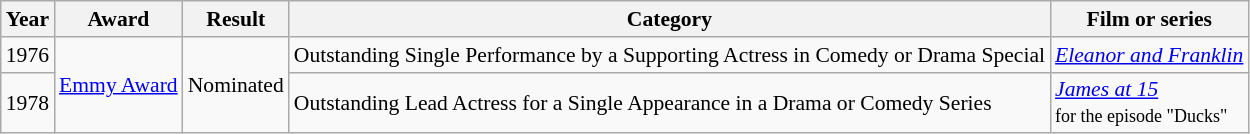<table class="wikitable" style="font-size: 90%;">
<tr>
<th>Year</th>
<th>Award</th>
<th>Result</th>
<th>Category</th>
<th>Film or series</th>
</tr>
<tr>
<td>1976</td>
<td rowspan=2><a href='#'>Emmy Award</a></td>
<td rowspan=2>Nominated</td>
<td>Outstanding Single Performance by a Supporting Actress in Comedy or Drama Special</td>
<td><em><a href='#'>Eleanor and Franklin</a></em></td>
</tr>
<tr>
<td>1978</td>
<td>Outstanding Lead Actress for a Single Appearance in a Drama or Comedy Series</td>
<td><em><a href='#'>James at 15</a></em><br><small>for the episode "Ducks"</small></td>
</tr>
</table>
